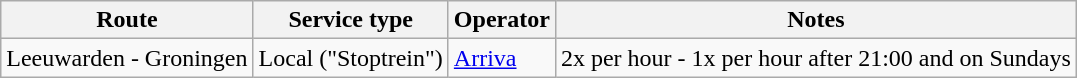<table class="wikitable">
<tr>
<th>Route</th>
<th>Service type</th>
<th>Operator</th>
<th>Notes</th>
</tr>
<tr>
<td>Leeuwarden - Groningen</td>
<td>Local ("Stoptrein")</td>
<td><a href='#'>Arriva</a></td>
<td>2x per hour - 1x per hour after 21:00 and on Sundays</td>
</tr>
</table>
